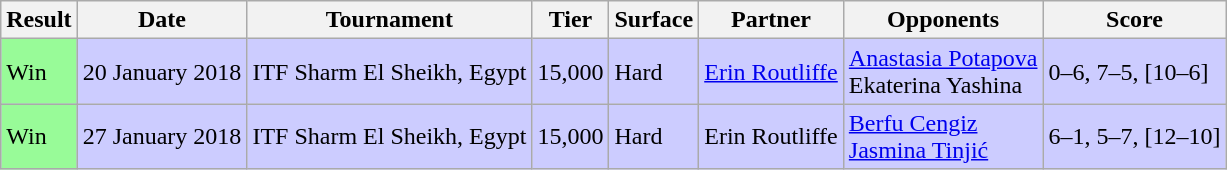<table class="sortable wikitable">
<tr>
<th>Result</th>
<th>Date</th>
<th>Tournament</th>
<th>Tier</th>
<th>Surface</th>
<th>Partner</th>
<th>Opponents</th>
<th class="unsortable">Score</th>
</tr>
<tr style="background:#ccf;">
<td style="background:#98fb98;">Win</td>
<td>20 January 2018</td>
<td>ITF Sharm El Sheikh, Egypt</td>
<td>15,000</td>
<td>Hard</td>
<td> <a href='#'>Erin Routliffe</a></td>
<td> <a href='#'>Anastasia Potapova</a> <br>  Ekaterina Yashina</td>
<td>0–6, 7–5, [10–6]</td>
</tr>
<tr style="background:#ccf;">
<td style="background:#98fb98;">Win</td>
<td>27 January 2018</td>
<td>ITF Sharm El Sheikh, Egypt</td>
<td>15,000</td>
<td>Hard</td>
<td> Erin Routliffe</td>
<td> <a href='#'>Berfu Cengiz</a> <br>  <a href='#'>Jasmina Tinjić</a></td>
<td>6–1, 5–7, [12–10]</td>
</tr>
</table>
